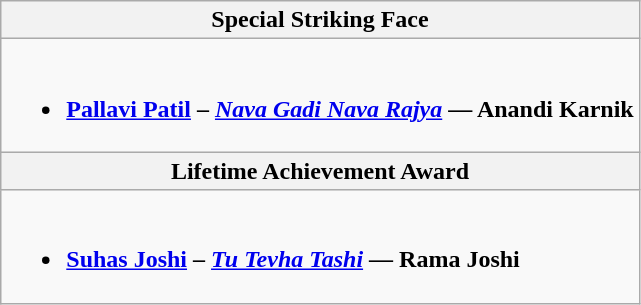<table class="wikitable">
<tr>
<th colspan=2>Special Striking Face</th>
</tr>
<tr>
<td colspan=2><br><ul><li><strong><a href='#'>Pallavi Patil</a> – <em><a href='#'>Nava Gadi Nava Rajya</a></em> — Anandi Karnik</strong></li></ul></td>
</tr>
<tr>
<th colspan=2>Lifetime Achievement Award</th>
</tr>
<tr>
<td colspan=2><br><ul><li><strong><a href='#'>Suhas Joshi</a> – <em><a href='#'>Tu Tevha Tashi</a></em> — Rama Joshi</strong></li></ul></td>
</tr>
</table>
